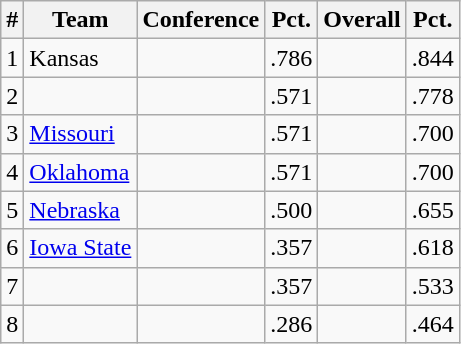<table class="wikitable">
<tr>
<th>#</th>
<th>Team</th>
<th>Conference</th>
<th>Pct.</th>
<th>Overall</th>
<th>Pct.</th>
</tr>
<tr>
<td>1</td>
<td>Kansas</td>
<td></td>
<td>.786</td>
<td></td>
<td>.844</td>
</tr>
<tr>
<td>2</td>
<td></td>
<td></td>
<td>.571</td>
<td></td>
<td>.778</td>
</tr>
<tr>
<td>3</td>
<td><a href='#'>Missouri</a></td>
<td></td>
<td>.571</td>
<td></td>
<td>.700</td>
</tr>
<tr>
<td>4</td>
<td><a href='#'>Oklahoma</a></td>
<td></td>
<td>.571</td>
<td></td>
<td>.700</td>
</tr>
<tr>
<td>5</td>
<td><a href='#'>Nebraska</a></td>
<td></td>
<td>.500</td>
<td></td>
<td>.655</td>
</tr>
<tr>
<td>6</td>
<td><a href='#'>Iowa State</a></td>
<td></td>
<td>.357</td>
<td></td>
<td>.618</td>
</tr>
<tr>
<td>7</td>
<td></td>
<td></td>
<td>.357</td>
<td></td>
<td>.533</td>
</tr>
<tr>
<td>8</td>
<td></td>
<td></td>
<td>.286</td>
<td></td>
<td>.464</td>
</tr>
</table>
